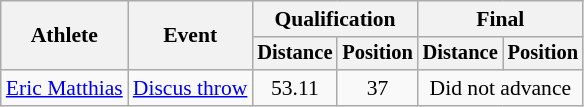<table class=wikitable style="font-size:90%">
<tr>
<th rowspan="2">Athlete</th>
<th rowspan="2">Event</th>
<th colspan="2">Qualification</th>
<th colspan="2">Final</th>
</tr>
<tr style="font-size:95%">
<th>Distance</th>
<th>Position</th>
<th>Distance</th>
<th>Position</th>
</tr>
<tr align=center>
<td align=left><a href='#'>Eric Matthias</a></td>
<td align=left><a href='#'>Discus throw</a></td>
<td>53.11</td>
<td>37</td>
<td colspan=2>Did not advance</td>
</tr>
</table>
